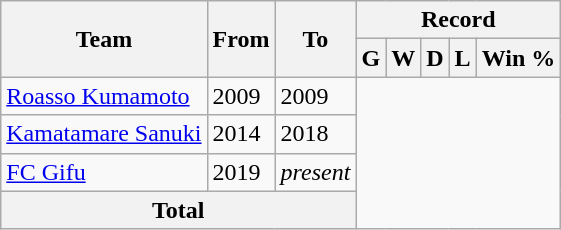<table class="wikitable" style="text-align: center">
<tr>
<th rowspan="2">Team</th>
<th rowspan="2">From</th>
<th rowspan="2">To</th>
<th colspan="5">Record</th>
</tr>
<tr>
<th>G</th>
<th>W</th>
<th>D</th>
<th>L</th>
<th>Win %</th>
</tr>
<tr>
<td align="left"><a href='#'>Roasso Kumamoto</a></td>
<td align="left">2009</td>
<td align="left">2009<br></td>
</tr>
<tr>
<td align="left"><a href='#'>Kamatamare Sanuki</a></td>
<td align="left">2014</td>
<td align="left">2018<br></td>
</tr>
<tr>
<td align="left"><a href='#'>FC Gifu</a></td>
<td align="left">2019</td>
<td align="left"><em>present</em><br></td>
</tr>
<tr>
<th colspan="3">Total<br></th>
</tr>
</table>
